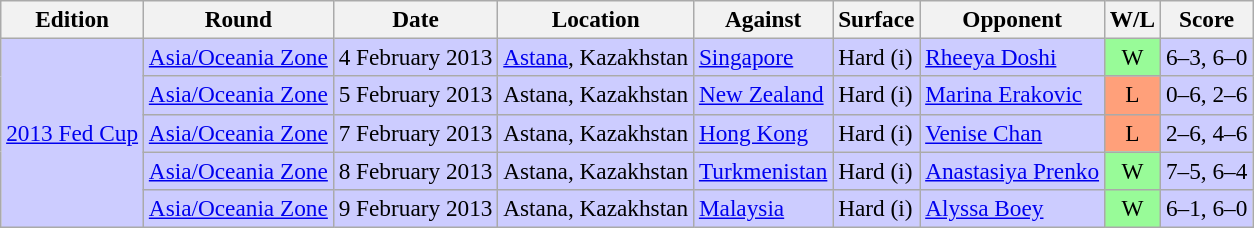<table class=wikitable style=font-size:97%>
<tr>
<th>Edition</th>
<th>Round</th>
<th>Date</th>
<th>Location</th>
<th>Against</th>
<th>Surface</th>
<th>Opponent</th>
<th>W/L</th>
<th>Score</th>
</tr>
<tr style="background:#ccccff;">
<td rowspan="5"><a href='#'>2013 Fed Cup</a></td>
<td><a href='#'>Asia/Oceania Zone</a></td>
<td>4 February 2013</td>
<td><a href='#'>Astana</a>, Kazakhstan</td>
<td> <a href='#'>Singapore</a></td>
<td>Hard (i)</td>
<td> <a href='#'>Rheeya Doshi</a></td>
<td style="text-align:center; background:#98fb98;">W</td>
<td>6–3, 6–0</td>
</tr>
<tr style="background:#ccccff;">
<td><a href='#'>Asia/Oceania Zone</a></td>
<td>5 February 2013</td>
<td>Astana, Kazakhstan</td>
<td> <a href='#'>New Zealand</a></td>
<td>Hard (i)</td>
<td> <a href='#'>Marina Erakovic</a></td>
<td style="text-align:center; background:#ffa07a;">L</td>
<td>0–6, 2–6</td>
</tr>
<tr style="background:#ccccff;">
<td><a href='#'>Asia/Oceania Zone</a></td>
<td>7 February 2013</td>
<td>Astana, Kazakhstan</td>
<td> <a href='#'>Hong Kong</a></td>
<td>Hard (i)</td>
<td> <a href='#'>Venise Chan</a></td>
<td style="text-align:center; background:#ffa07a;">L</td>
<td>2–6, 4–6</td>
</tr>
<tr style="background:#ccccff;">
<td><a href='#'>Asia/Oceania Zone</a></td>
<td>8 February 2013</td>
<td>Astana, Kazakhstan</td>
<td> <a href='#'>Turkmenistan</a></td>
<td>Hard (i)</td>
<td> <a href='#'>Anastasiya Prenko</a></td>
<td style="text-align:center; background:#98fb98;">W</td>
<td>7–5, 6–4</td>
</tr>
<tr style="background:#ccccff;">
<td><a href='#'>Asia/Oceania Zone</a></td>
<td>9 February 2013</td>
<td>Astana, Kazakhstan</td>
<td> <a href='#'>Malaysia</a></td>
<td>Hard (i)</td>
<td> <a href='#'>Alyssa Boey</a></td>
<td style="text-align:center; background:#98fb98;">W</td>
<td>6–1, 6–0</td>
</tr>
</table>
